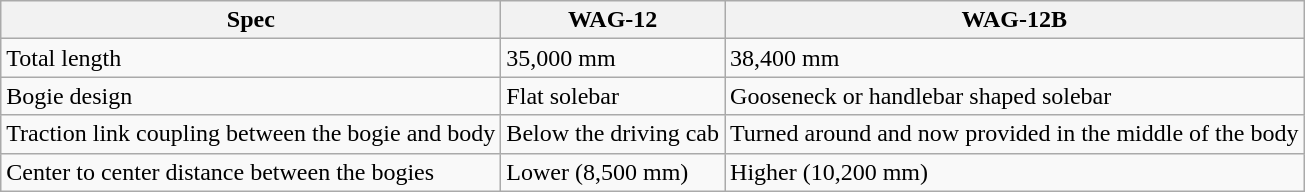<table class="wikitable">
<tr>
<th>Spec</th>
<th>WAG-12</th>
<th>WAG-12B</th>
</tr>
<tr>
<td>Total length</td>
<td>35,000 mm</td>
<td>38,400 mm</td>
</tr>
<tr>
<td>Bogie design</td>
<td>Flat solebar</td>
<td>Gooseneck or handlebar shaped solebar</td>
</tr>
<tr>
<td>Traction link coupling between the bogie and body</td>
<td>Below the driving cab</td>
<td>Turned around and now provided in the middle of the body</td>
</tr>
<tr>
<td>Center to center distance between the bogies</td>
<td>Lower (8,500 mm)</td>
<td>Higher (10,200 mm)</td>
</tr>
</table>
